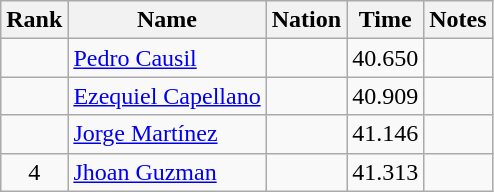<table class="wikitable sortable">
<tr>
<th>Rank</th>
<th>Name</th>
<th>Nation</th>
<th>Time</th>
<th>Notes</th>
</tr>
<tr>
<td align="center"></td>
<td><a href='#'>Pedro Causil</a></td>
<td></td>
<td align="center">40.650</td>
<td align="center"></td>
</tr>
<tr>
<td align="center"></td>
<td><a href='#'>Ezequiel Capellano</a></td>
<td></td>
<td align="center">40.909</td>
<td align="center"></td>
</tr>
<tr>
<td align="center"></td>
<td><a href='#'>Jorge Martínez</a></td>
<td></td>
<td align="center">41.146</td>
<td align="center"></td>
</tr>
<tr>
<td align="center">4</td>
<td><a href='#'>Jhoan Guzman</a></td>
<td></td>
<td align="center">41.313</td>
<td align="center"></td>
</tr>
</table>
